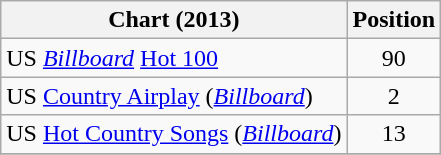<table class="wikitable sortable">
<tr>
<th scope="col">Chart (2013)</th>
<th scope="col">Position</th>
</tr>
<tr>
<td>US <em><a href='#'>Billboard</a></em> <a href='#'>Hot 100</a></td>
<td align="center">90</td>
</tr>
<tr>
<td>US <a href='#'>Country Airplay</a> (<em><a href='#'>Billboard</a></em>)</td>
<td align="center">2</td>
</tr>
<tr>
<td>US <a href='#'>Hot Country Songs</a> (<em><a href='#'>Billboard</a></em>)</td>
<td align="center">13</td>
</tr>
<tr>
</tr>
</table>
